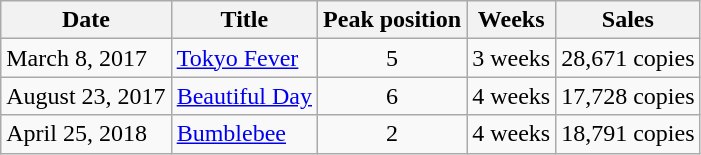<table class="wikitable">
<tr>
<th>Date</th>
<th>Title</th>
<th>Peak position</th>
<th>Weeks</th>
<th>Sales</th>
</tr>
<tr>
<td>March 8, 2017</td>
<td><a href='#'>Tokyo Fever</a></td>
<td align="center">5</td>
<td>3 weeks</td>
<td>28,671 copies</td>
</tr>
<tr>
<td>August 23, 2017</td>
<td><a href='#'>Beautiful Day</a></td>
<td align="center">6</td>
<td>4 weeks</td>
<td>17,728 copies</td>
</tr>
<tr>
<td>April 25, 2018</td>
<td><a href='#'>Bumblebee</a></td>
<td align="center">2</td>
<td>4 weeks</td>
<td>18,791 copies</td>
</tr>
</table>
